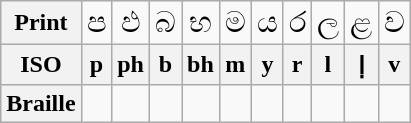<table class="wikitable Unicode" style="text-align:center;">
<tr>
<th>Print</th>
<td><big>ප</big></td>
<td><big>ඵ</big></td>
<td><big>බ</big></td>
<td><big>භ</big></td>
<td><big>ම</big></td>
<td><big>ය</big></td>
<td><big>ර</big></td>
<td><big>ල</big></td>
<td><big>ළ</big></td>
<td><big>ව</big></td>
</tr>
<tr>
<th>ISO</th>
<th>p</th>
<th>ph</th>
<th>b</th>
<th>bh</th>
<th>m</th>
<th>y</th>
<th>r</th>
<th>l</th>
<th>ḷ</th>
<th>v</th>
</tr>
<tr>
<th>Braille</th>
<td></td>
<td></td>
<td></td>
<td></td>
<td></td>
<td></td>
<td></td>
<td></td>
<td></td>
<td></td>
</tr>
</table>
